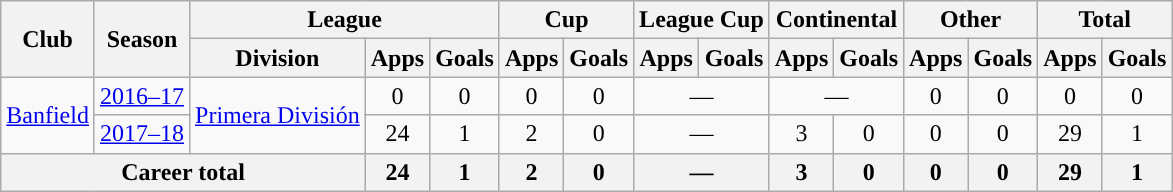<table class="wikitable" style="text-align:center">
<tr>
<th rowspan="2">Club</th>
<th rowspan="2">Season</th>
<th colspan="3">League</th>
<th colspan="2">Cup</th>
<th colspan="2">League Cup</th>
<th colspan="2">Continental</th>
<th colspan="2">Other</th>
<th colspan="2">Total</th>
</tr>
<tr>
<th>Division</th>
<th>Apps</th>
<th>Goals</th>
<th>Apps</th>
<th>Goals</th>
<th>Apps</th>
<th>Goals</th>
<th>Apps</th>
<th>Goals</th>
<th>Apps</th>
<th>Goals</th>
<th>Apps</th>
<th>Goals</th>
</tr>
<tr>
<td rowspan="2"><a href='#'>Banfield</a></td>
<td><a href='#'>2016–17</a></td>
<td rowspan="2"><a href='#'>Primera División</a></td>
<td>0</td>
<td>0</td>
<td>0</td>
<td>0</td>
<td colspan="2">—</td>
<td colspan="2">—</td>
<td>0</td>
<td>0</td>
<td>0</td>
<td>0</td>
</tr>
<tr>
<td><a href='#'>2017–18</a></td>
<td>24</td>
<td>1</td>
<td>2</td>
<td>0</td>
<td colspan="2">—</td>
<td>3</td>
<td>0</td>
<td>0</td>
<td>0</td>
<td>29</td>
<td>1</td>
</tr>
<tr>
<th colspan="3">Career total</th>
<th>24</th>
<th>1</th>
<th>2</th>
<th>0</th>
<th colspan="2">—</th>
<th>3</th>
<th>0</th>
<th>0</th>
<th>0</th>
<th>29</th>
<th>1</th>
</tr>
</table>
